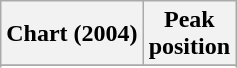<table class="wikitable sortable plainrowheaders">
<tr>
<th>Chart (2004)</th>
<th>Peak<br>position</th>
</tr>
<tr>
</tr>
<tr>
</tr>
<tr>
</tr>
<tr>
</tr>
<tr>
</tr>
<tr>
</tr>
<tr>
</tr>
<tr>
</tr>
</table>
